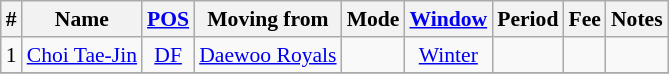<table class="wikitable sortable" style="text-align: center; font-size:90%;">
<tr>
<th>#</th>
<th>Name</th>
<th><a href='#'>POS</a></th>
<th>Moving from</th>
<th>Mode</th>
<th><a href='#'>Window</a></th>
<th>Period</th>
<th>Fee</th>
<th>Notes</th>
</tr>
<tr>
<td>1</td>
<td align=left> <a href='#'>Choi Tae-Jin</a></td>
<td><a href='#'>DF</a></td>
<td align=left> <a href='#'>Daewoo Royals</a></td>
<td></td>
<td><a href='#'>Winter</a></td>
<td></td>
<td></td>
<td></td>
</tr>
<tr>
</tr>
</table>
